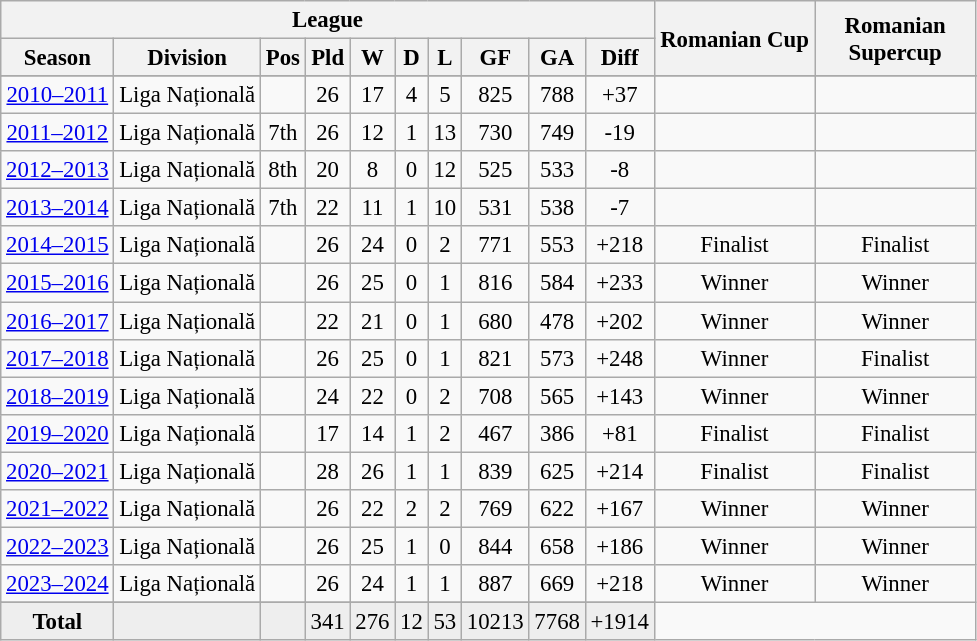<table class="wikitable" style="font-size:95%; text-align: center;">
<tr>
<th colspan="10">League</th>
<th rowspan="2" width="100">Romanian Cup</th>
<th rowspan="2" width="100">Romanian Supercup</th>
</tr>
<tr>
<th>Season</th>
<th>Division</th>
<th>Pos</th>
<th>Pld</th>
<th>W</th>
<th>D</th>
<th>L</th>
<th>GF</th>
<th>GA</th>
<th>Diff</th>
</tr>
<tr>
</tr>
<tr>
<td><a href='#'>2010–2011</a></td>
<td>Liga Națională</td>
<td></td>
<td>26</td>
<td>17</td>
<td>4</td>
<td>5</td>
<td>825</td>
<td>788</td>
<td>+37</td>
<td></td>
<td></td>
</tr>
<tr>
<td><a href='#'>2011–2012</a></td>
<td>Liga Națională</td>
<td>7th</td>
<td>26</td>
<td>12</td>
<td>1</td>
<td>13</td>
<td>730</td>
<td>749</td>
<td>-19</td>
<td></td>
<td></td>
</tr>
<tr>
<td><a href='#'>2012–2013</a></td>
<td>Liga Națională</td>
<td>8th</td>
<td>20</td>
<td>8</td>
<td>0</td>
<td>12</td>
<td>525</td>
<td>533</td>
<td>-8</td>
<td></td>
<td></td>
</tr>
<tr>
<td><a href='#'>2013–2014</a></td>
<td>Liga Națională</td>
<td>7th</td>
<td>22</td>
<td>11</td>
<td>1</td>
<td>10</td>
<td>531</td>
<td>538</td>
<td>-7</td>
<td></td>
<td></td>
</tr>
<tr>
<td><a href='#'>2014–2015</a></td>
<td>Liga Națională</td>
<td></td>
<td>26</td>
<td>24</td>
<td>0</td>
<td>2</td>
<td>771</td>
<td>553</td>
<td>+218</td>
<td> Finalist</td>
<td> Finalist</td>
</tr>
<tr>
<td><a href='#'>2015–2016</a></td>
<td>Liga Națională</td>
<td></td>
<td>26</td>
<td>25</td>
<td>0</td>
<td>1</td>
<td>816</td>
<td>584</td>
<td>+233</td>
<td> Winner</td>
<td> Winner</td>
</tr>
<tr>
<td><a href='#'>2016–2017</a></td>
<td>Liga Națională</td>
<td></td>
<td>22</td>
<td>21</td>
<td>0</td>
<td>1</td>
<td>680</td>
<td>478</td>
<td>+202</td>
<td> Winner</td>
<td> Winner</td>
</tr>
<tr>
<td><a href='#'>2017–2018</a></td>
<td>Liga Națională</td>
<td></td>
<td>26</td>
<td>25</td>
<td>0</td>
<td>1</td>
<td>821</td>
<td>573</td>
<td>+248</td>
<td> Winner</td>
<td> Finalist</td>
</tr>
<tr>
<td><a href='#'>2018–2019</a></td>
<td>Liga Națională</td>
<td></td>
<td>24</td>
<td>22</td>
<td>0</td>
<td>2</td>
<td>708</td>
<td>565</td>
<td>+143</td>
<td> Winner</td>
<td> Winner</td>
</tr>
<tr>
<td><a href='#'>2019–2020</a></td>
<td>Liga Națională</td>
<td></td>
<td>17</td>
<td>14</td>
<td>1</td>
<td>2</td>
<td>467</td>
<td>386</td>
<td>+81</td>
<td> Finalist</td>
<td> Finalist</td>
</tr>
<tr>
<td><a href='#'>2020–2021</a></td>
<td>Liga Națională</td>
<td></td>
<td>28</td>
<td>26</td>
<td>1</td>
<td>1</td>
<td>839</td>
<td>625</td>
<td>+214</td>
<td> Finalist</td>
<td> Finalist</td>
</tr>
<tr>
<td><a href='#'>2021–2022</a></td>
<td>Liga Națională</td>
<td></td>
<td>26</td>
<td>22</td>
<td>2</td>
<td>2</td>
<td>769</td>
<td>622</td>
<td>+167</td>
<td> Winner</td>
<td> Winner</td>
</tr>
<tr>
<td><a href='#'>2022–2023</a></td>
<td>Liga Națională</td>
<td></td>
<td>26</td>
<td>25</td>
<td>1</td>
<td>0</td>
<td>844</td>
<td>658</td>
<td>+186</td>
<td> Winner</td>
<td> Winner</td>
</tr>
<tr>
<td><a href='#'>2023–2024</a></td>
<td>Liga Națională</td>
<td></td>
<td>26</td>
<td>24</td>
<td>1</td>
<td>1</td>
<td>887</td>
<td>669</td>
<td>+218</td>
<td> Winner</td>
<td> Winner</td>
</tr>
<tr>
</tr>
<tr bgcolor=#EEEEEE>
<td><strong>Total</strong></td>
<td></td>
<td></td>
<td>341</td>
<td>276</td>
<td>12</td>
<td>53</td>
<td>10213</td>
<td>7768</td>
<td>+1914</td>
</tr>
</table>
